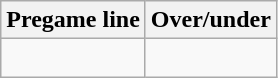<table class="wikitable">
<tr align="center">
<th style=>Pregame line</th>
<th style=>Over/under</th>
</tr>
<tr align="center">
<td> </td>
<td> </td>
</tr>
</table>
